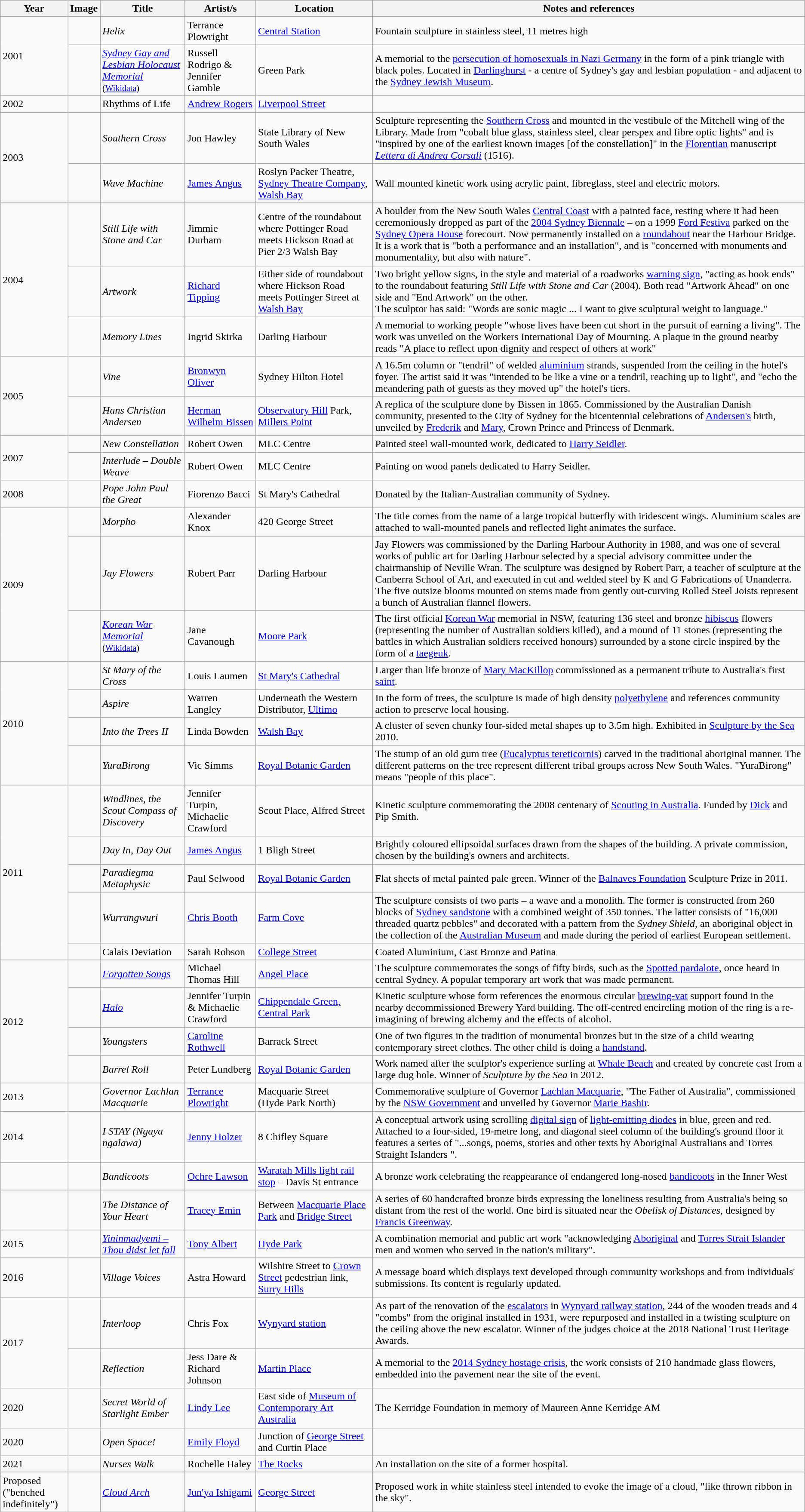<table class="wikitable">
<tr>
<th>Year</th>
<th>Image</th>
<th>Title</th>
<th>Artist/s</th>
<th>Location</th>
<th>Notes and references</th>
</tr>
<tr>
<td rowspan="2">2001</td>
<td></td>
<td><em>Helix</em></td>
<td>Terrance Plowright</td>
<td><a href='#'>Central Station</a></td>
<td>Fountain sculpture in stainless steel, 11 metres high</td>
</tr>
<tr>
<td></td>
<td><em><a href='#'>Sydney Gay and Lesbian Holocaust Memorial</a></em><br><small>(<a href='#'>Wikidata</a>)</small></td>
<td>Russell Rodrigo & Jennifer Gamble</td>
<td>Green Park<br></td>
<td>A memorial to the <a href='#'>persecution of homosexuals in Nazi Germany</a> in the form of a pink triangle with black poles. Located in <a href='#'>Darlinghurst</a> - a centre of Sydney's gay and lesbian population - and adjacent to the <a href='#'>Sydney Jewish Museum</a>.</td>
</tr>
<tr>
<td>2002</td>
<td></td>
<td>Rhythms of Life</td>
<td><a href='#'>Andrew Rogers</a></td>
<td><a href='#'>Liverpool Street</a></td>
<td></td>
</tr>
<tr>
<td rowspan="2">2003</td>
<td></td>
<td><em>Southern Cross</em></td>
<td>Jon Hawley</td>
<td>State Library of New South Wales<br></td>
<td>Sculpture representing the <a href='#'>Southern Cross</a> and mounted in the vestibule of the Mitchell wing of the Library. Made from "cobalt blue glass, stainless steel, clear perspex and fibre optic lights" and is "inspired by one of the earliest known images [of the constellation]" in the <a href='#'>Florentian</a> manuscript <em><a href='#'>Lettera di Andrea Corsali</a></em> (1516).</td>
</tr>
<tr>
<td></td>
<td><em>Wave Machine</em></td>
<td><a href='#'>James Angus</a></td>
<td>Roslyn Packer Theatre, <a href='#'>Sydney Theatre Company</a>, <a href='#'>Walsh Bay</a> </td>
<td>Wall mounted kinetic work using acrylic paint, fibreglass, steel and electric motors.</td>
</tr>
<tr>
<td rowspan="3">2004</td>
<td></td>
<td><em>Still Life with Stone and Car</em> </td>
<td>Jimmie Durham</td>
<td>Centre of the roundabout where Pottinger Road meets Hickson Road at Pier 2/3 Walsh Bay<br></td>
<td>A boulder from the New South Wales <a href='#'>Central Coast</a> with a painted face, resting where it had been ceremoniously dropped as part of the <a href='#'>2004 Sydney Biennale</a> – on a 1999 <a href='#'>Ford Festiva</a> parked on the <a href='#'>Sydney Opera House</a> forecourt. Now permanently installed on a <a href='#'>roundabout</a> near the Harbour Bridge. It is a work that is "both a performance and an installation", and is "concerned with monuments and monumentality, but also with nature".</td>
</tr>
<tr>
<td><br></td>
<td><em>Artwork</em></td>
<td><a href='#'>Richard Tipping</a></td>
<td>Either side of roundabout where Hickson Road meets Pottinger Street at <a href='#'>Walsh Bay</a><br></td>
<td>Two bright yellow signs, in the style and material of a roadworks <a href='#'>warning sign</a>, "acting as book ends" to the roundabout featuring <em>Still Life with Stone and Car</em> (2004)<em>.</em> Both read "Artwork Ahead" on one side and "End Artwork" on the other.<br>The sculptor has said: "Words are sonic magic ... I want to give sculptural weight to language."</td>
</tr>
<tr>
<td></td>
<td><em>Memory Lines</em></td>
<td>Ingrid Skirka</td>
<td>Darling Harbour</td>
<td>A memorial to working people "whose lives have been cut short in the pursuit of earning a living". The work was unveiled on the Workers International Day of Mourning. A plaque in the ground nearby reads "A place to reflect upon dignity and respect of others at work"</td>
</tr>
<tr>
<td rowspan="2">2005</td>
<td></td>
<td><em>Vine</em></td>
<td><a href='#'>Bronwyn Oliver</a></td>
<td>Sydney Hilton Hotel </td>
<td>A 16.5m column or "tendril" of welded <a href='#'>aluminium</a> strands, suspended from the ceiling in the hotel's foyer. The artist said it was "intended to be like a vine or a tendril, reaching up to light", and "echo the meandering path of guests as they moved up" the hotel's tiers.</td>
</tr>
<tr>
<td></td>
<td><em>Hans Christian Andersen</em></td>
<td><a href='#'>Herman Wilhelm Bissen</a></td>
<td><a href='#'>Observatory Hill</a> Park, <a href='#'>Millers Point</a><br></td>
<td>A replica of the sculpture done by Bissen in 1865. Commissioned by the Australian Danish community, presented to the City of Sydney for the bicentennial celebrations of <a href='#'>Andersen's</a> birth, unveiled by <a href='#'>Frederik</a> and <a href='#'>Mary</a>, Crown Prince and Princess of Denmark.</td>
</tr>
<tr>
<td rowspan="2">2007</td>
<td></td>
<td><em>New Constellation</em></td>
<td>Robert Owen</td>
<td>MLC Centre<br></td>
<td>Painted steel wall-mounted work, dedicated to <a href='#'>Harry Seidler</a>.</td>
</tr>
<tr>
<td></td>
<td><em>Interlude – Double Weave</em></td>
<td>Robert Owen</td>
<td>MLC Centre<br></td>
<td>Painting on wood panels dedicated to Harry Seidler.</td>
</tr>
<tr>
<td>2008</td>
<td></td>
<td><em>Pope John Paul the Great</em></td>
<td>Fiorenzo Bacci</td>
<td>St Mary's Cathedral<br></td>
<td>Donated by the Italian-Australian community of Sydney.</td>
</tr>
<tr>
<td rowspan="3">2009</td>
<td></td>
<td><em>Morpho</em></td>
<td>Alexander Knox</td>
<td>420 George Street </td>
<td>The title comes from the name of a large tropical butterfly with iridescent wings. Aluminium scales are attached to wall-mounted panels and reflected light animates the surface.</td>
</tr>
<tr>
<td></td>
<td><em>Jay Flowers</em></td>
<td>Robert Parr</td>
<td>Darling Harbour<br></td>
<td>Jay Flowers was commissioned by the Darling Harbour Authority in 1988, and was one of several works of public art for Darling Harbour selected by a special advisory committee under the chairmanship of Neville Wran. The sculpture was designed by Robert Parr, a teacher of sculpture at the Canberra School of Art, and executed in cut and welded steel by K and G Fabrications of Unanderra. The five outsize blooms mounted on stems made from gently out-curving Rolled Steel Joists represent a bunch of Australian flannel flowers.</td>
</tr>
<tr>
<td></td>
<td><em><a href='#'>Korean War Memorial</a></em><br><small>(<a href='#'>Wikidata</a>)</small></td>
<td>Jane Cavanough</td>
<td><a href='#'>Moore Park</a><br></td>
<td>The first official <a href='#'>Korean War</a> memorial in NSW, featuring 136 steel and bronze <a href='#'>hibiscus</a> flowers (representing the number of Australian soldiers killed), and a mound of 11 stones (representing the battles in which Australian soldiers received honours) surrounded by a stone circle inspired by the form of a <a href='#'>taegeuk</a>.</td>
</tr>
<tr>
<td rowspan="4">2010</td>
<td></td>
<td><em>St Mary of the Cross</em></td>
<td>Louis Laumen</td>
<td><a href='#'>St Mary's Cathedral</a><br></td>
<td>Larger than life bronze of <a href='#'>Mary MacKillop</a> commissioned as a permanent tribute to Australia's first <a href='#'>saint</a>.</td>
</tr>
<tr>
<td></td>
<td><em>Aspire</em></td>
<td>Warren Langley</td>
<td>Underneath the Western Distributor, <a href='#'>Ultimo</a><br></td>
<td>In the form of trees, the sculpture is made of high density <a href='#'>polyethylene</a> and references community action to preserve local housing.</td>
</tr>
<tr>
<td></td>
<td><em>Into the Trees II</em></td>
<td>Linda Bowden</td>
<td><a href='#'>Walsh Bay</a><br></td>
<td>A cluster of seven chunky four-sided metal shapes up to 3.5m high. Exhibited in <a href='#'>Sculpture by the Sea</a> 2010.</td>
</tr>
<tr>
<td></td>
<td><em>YuraBirong</em></td>
<td>Vic Simms</td>
<td><a href='#'>Royal Botanic Garden</a><br></td>
<td>The stump of an old gum tree (<a href='#'>Eucalyptus tereticornis</a>) carved in the traditional aboriginal manner. The different patterns on the tree represent different tribal groups across New South Wales. "YuraBirong" means "people of this place".</td>
</tr>
<tr>
<td rowspan="5">2011</td>
<td></td>
<td><em>Windlines, the Scout Compass of Discovery</em></td>
<td>Jennifer Turpin, Michaelie Crawford</td>
<td>Scout Place, Alfred Street </td>
<td>Kinetic sculpture commemorating the 2008 centenary of <a href='#'>Scouting in Australia</a>. Funded by <a href='#'>Dick</a> and Pip Smith.</td>
</tr>
<tr>
<td></td>
<td><em>Day In, Day Out</em></td>
<td><a href='#'>James Angus</a></td>
<td>1 Bligh Street<br></td>
<td>Brightly coloured ellipsoidal surfaces drawn from the shapes of the building. A private commission, chosen by the building's owners and architects.</td>
</tr>
<tr>
<td></td>
<td><em>Paradiegma Metaphysic</em></td>
<td>Paul Selwood</td>
<td><a href='#'>Royal Botanic Garden</a><br></td>
<td>Flat sheets of metal painted pale green. Winner of the <a href='#'>Balnaves Foundation</a> Sculpture Prize in 2011.</td>
</tr>
<tr>
<td></td>
<td><em>Wurrungwuri</em></td>
<td><a href='#'>Chris Booth</a></td>
<td><a href='#'>Farm Cove</a><br></td>
<td>The sculpture consists of two parts – a wave and a monolith. The former is constructed from 260 blocks of <a href='#'>Sydney sandstone</a> with a combined weight of 350 tonnes. The latter consists of "16,000 threaded quartz pebbles" and decorated with a pattern from the <em>Sydney Shield,</em> an aboriginal object in the collection of the <a href='#'>Australian Museum</a> and made during the period of earliest European settlement.</td>
</tr>
<tr>
<td></td>
<td>Calais Deviation</td>
<td>Sarah Robson</td>
<td><a href='#'>College Street</a></td>
<td>Coated Aluminium, Cast Bronze and Patina</td>
</tr>
<tr>
<td rowspan="4">2012</td>
<td></td>
<td><a href='#'><em>Forgotten Songs</em></a> </td>
<td>Michael Thomas Hill</td>
<td><a href='#'>Angel Place</a><br></td>
<td>The sculpture commemorates the songs of fifty birds, such as the <a href='#'>Spotted pardalote</a>, once heard in central Sydney. A popular temporary art work that was made permanent.</td>
</tr>
<tr>
<td></td>
<td><a href='#'><em>Halo</em></a> </td>
<td>Jennifer Turpin & Michaelie Crawford</td>
<td><a href='#'>Chippendale Green, Central Park</a><br></td>
<td>Kinetic sculpture whose form references the enormous circular <a href='#'>brewing-vat</a> support found in the nearby decommissioned Brewery Yard building. The off-centred encircling motion of the ring is a re-imagining of brewing alchemy and the effects of alcohol.</td>
</tr>
<tr>
<td></td>
<td><em>Youngsters</em></td>
<td><a href='#'>Caroline Rothwell</a></td>
<td>Barrack Street<br></td>
<td>One of two figures in the tradition of monumental bronzes but in the size of a child wearing contemporary street clothes. The other child is doing a <a href='#'>handstand</a>.</td>
</tr>
<tr>
<td></td>
<td><em>Barrel Roll</em></td>
<td>Peter Lundberg</td>
<td><a href='#'>Royal Botanic Garden</a></td>
<td>Work named after the sculptor's experience surfing at <a href='#'>Whale Beach</a> and created by concrete cast from a large dug hole. Winner of <em>Sculpture by the Sea</em> in 2012.</td>
</tr>
<tr>
<td>2013</td>
<td></td>
<td><em>Governor Lachlan Macquarie</em></td>
<td><a href='#'>Terrance Plowright</a></td>
<td>Macquarie Street<br>(Hyde Park North) </td>
<td>Commemorative sculpture of Governor <a href='#'>Lachlan Macquarie</a>, "The Father of Australia", commissioned by the <a href='#'>NSW Government</a> and unveiled by Governor <a href='#'>Marie Bashir</a>.</td>
</tr>
<tr>
<td>2014</td>
<td></td>
<td><em>I STAY (Ngaya ngalawa)</em></td>
<td><a href='#'>Jenny Holzer</a></td>
<td>8 Chifley Square </td>
<td>A conceptual artwork using scrolling <a href='#'>digital sign</a> of <a href='#'>light-emitting diodes</a> in blue, green and red. Attached to a four-sided, 19-metre long, and diagonal steel column of the building's ground floor it features a series of "...songs, poems, stories and other texts by Aboriginal Australians and Torres Straight Islanders ".</td>
</tr>
<tr>
<td></td>
<td></td>
<td><em>Bandicoots</em></td>
<td><a href='#'>Ochre Lawson</a></td>
<td><a href='#'>Waratah Mills light rail stop</a> – Davis St entrance</td>
<td>A bronze work celebrating the reappearance of endangered long-nosed <a href='#'>bandicoots</a> in the Inner West</td>
</tr>
<tr>
<td></td>
<td></td>
<td><em>The Distance of Your Heart</em></td>
<td><a href='#'>Tracey Emin</a></td>
<td>Between <a href='#'>Macquarie Place Park</a> and <a href='#'>Bridge Street</a></td>
<td>A series of 60 handcrafted bronze birds expressing the loneliness  resulting from Australia's being so distant from the rest of the world. One bird is situated near the <em>Obelisk of Distances,</em> designed by <a href='#'>Francis Greenway</a>.</td>
</tr>
<tr>
<td>2015</td>
<td></td>
<td><a href='#'><em>Yininmadyemi – Thou didst let fall</em></a> </td>
<td><a href='#'>Tony Albert</a></td>
<td><a href='#'>Hyde Park</a> </td>
<td>A combination memorial and public art work "acknowledging <a href='#'>Aboriginal</a> and <a href='#'>Torres Strait Islander</a> men and women who served in the nation's military".</td>
</tr>
<tr>
<td>2016</td>
<td></td>
<td><em>Village Voices</em></td>
<td>Astra Howard</td>
<td>Wilshire Street to <a href='#'>Crown Street</a> pedestrian link, <a href='#'>Surry Hills</a></td>
<td>A message board which displays text developed through community workshops and from individuals' submissions. Its content is regularly updated.</td>
</tr>
<tr>
<td rowspan="2">2017</td>
<td></td>
<td><em>Interloop</em> </td>
<td>Chris Fox</td>
<td><a href='#'>Wynyard station</a></td>
<td>As part of the renovation of the <a href='#'>escalators</a> in <a href='#'>Wynyard railway station</a>, 244 of the wooden treads and 4 "combs" from the original installed in 1931, were repurposed and installed in a twisting sculpture on the ceiling above the new escalator. Winner of the judges choice at the 2018 National Trust Heritage Awards.</td>
</tr>
<tr>
<td></td>
<td><em>Reflection</em></td>
<td>Jess Dare & Richard Johnson</td>
<td><a href='#'>Martin Place</a><br></td>
<td>A memorial to the <a href='#'>2014 Sydney hostage crisis</a>, the work consists of 210 handmade glass flowers, embedded into the pavement near the site of the event.</td>
</tr>
<tr>
<td>2020</td>
<td></td>
<td><em>Secret World of Starlight Ember</em></td>
<td><a href='#'>Lindy Lee</a></td>
<td>East side of <a href='#'>Museum of Contemporary Art Australia</a><br></td>
<td>The Kerridge Foundation in memory of Maureen Anne Kerridge AM</td>
</tr>
<tr>
<td>2020</td>
<td></td>
<td><em>Open Space!</em></td>
<td><a href='#'>Emily Floyd</a></td>
<td>Junction of <a href='#'>George Street</a> and Curtin Place<br></td>
<td></td>
</tr>
<tr>
<td>2021</td>
<td></td>
<td><em>Nurses Walk</em></td>
<td>Rochelle Haley</td>
<td><a href='#'>The Rocks</a><br></td>
<td>An installation on the site of a former hospital.</td>
</tr>
<tr>
<td>Proposed<br>("benched indefinitely")</td>
<td></td>
<td><em><a href='#'>Cloud Arch</a></em> </td>
<td><a href='#'>Jun'ya Ishigami</a></td>
<td><a href='#'>George Street</a></td>
<td>Proposed work in white stainless steel intended to evoke the image of a cloud, "like thrown ribbon in the sky".</td>
</tr>
</table>
